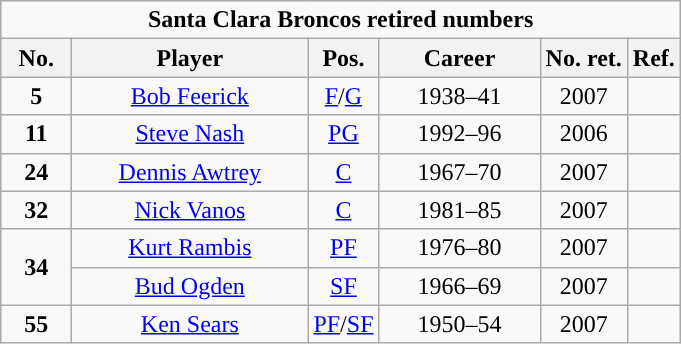<table class="wikitable sortable" style="text-align:center">
<tr>
<td colspan=6><strong>Santa Clara Broncos retired numbers</strong></td>
</tr>
<tr>
<th width=40px>No.</th>
<th width=150px>Player</th>
<th width=40px>Pos.</th>
<th width=100px>Career</th>
<th width=px>No. ret.</th>
<th width=px>Ref.</th>
</tr>
<tr>
<td><strong>5</strong></td>
<td><a href='#'>Bob Feerick</a></td>
<td><a href='#'>F</a>/<a href='#'>G</a></td>
<td>1938–41</td>
<td>2007</td>
<td></td>
</tr>
<tr>
<td><strong>11</strong></td>
<td><a href='#'>Steve Nash</a></td>
<td><a href='#'>PG</a></td>
<td>1992–96</td>
<td>2006</td>
<td></td>
</tr>
<tr>
<td><strong>24</strong></td>
<td><a href='#'>Dennis Awtrey</a></td>
<td><a href='#'>C</a></td>
<td>1967–70</td>
<td>2007</td>
<td></td>
</tr>
<tr>
<td><strong>32</strong></td>
<td><a href='#'>Nick Vanos</a></td>
<td><a href='#'>C</a></td>
<td>1981–85</td>
<td>2007</td>
<td></td>
</tr>
<tr>
<td rowspan=2><strong>34</strong></td>
<td><a href='#'>Kurt Rambis</a></td>
<td><a href='#'>PF</a></td>
<td>1976–80</td>
<td>2007</td>
<td></td>
</tr>
<tr>
<td><a href='#'>Bud Ogden</a></td>
<td><a href='#'>SF</a></td>
<td>1966–69</td>
<td>2007</td>
<td></td>
</tr>
<tr>
<td><strong>55</strong></td>
<td><a href='#'>Ken Sears</a></td>
<td><a href='#'>PF</a>/<a href='#'>SF</a></td>
<td>1950–54</td>
<td>2007</td>
<td></td>
</tr>
</table>
